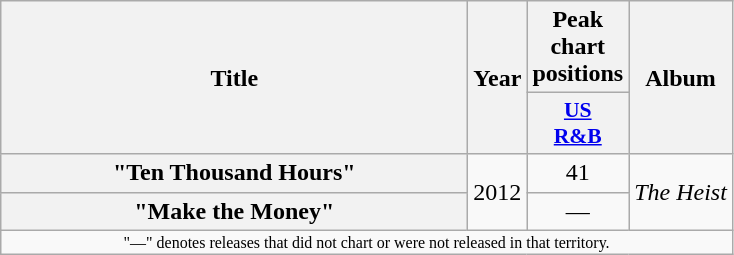<table class="wikitable plainrowheaders" style="text-align:center;">
<tr>
<th scope="col" rowspan="2" style="width:19em;">Title</th>
<th scope="col" rowspan="2">Year</th>
<th colspan="1">Peak<br>chart<br>positions</th>
<th scope="col" rowspan="2">Album</th>
</tr>
<tr>
<th scope="col" style="width:2.5em;font-size:90%;"><a href='#'>US<br>R&B</a><br></th>
</tr>
<tr>
<th scope="row">"Ten Thousand Hours"</th>
<td rowspan="2">2012</td>
<td>41</td>
<td rowspan="2"><em>The Heist</em></td>
</tr>
<tr>
<th scope="row">"Make the Money"</th>
<td>—</td>
</tr>
<tr>
<td colspan="17" align="center" style="font-size:8pt">"—" denotes releases that did not chart or were not released in that territory.</td>
</tr>
</table>
